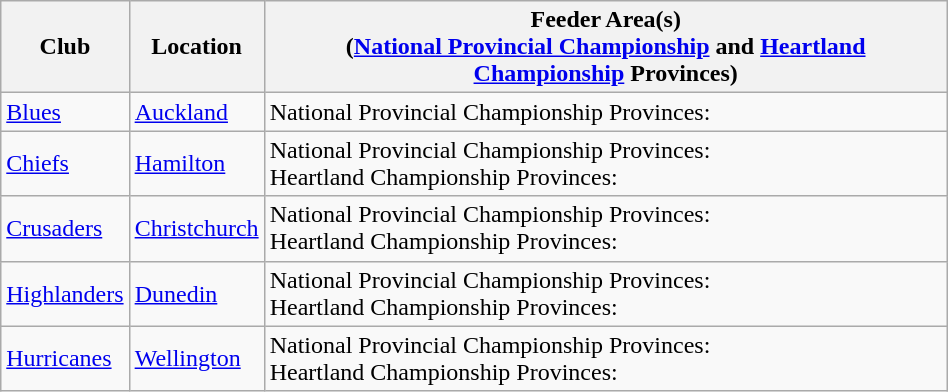<table class="wikitable sortable" style="width:50%;">
<tr>
<th>Club</th>
<th>Location</th>
<th>Feeder Area(s)<br>(<a href='#'>National Provincial Championship</a> and <a href='#'>Heartland Championship</a> Provinces)</th>
</tr>
<tr>
<td><a href='#'>Blues</a></td>
<td><a href='#'>Auckland</a></td>
<td>National Provincial Championship Provinces:<br></td>
</tr>
<tr>
<td><a href='#'>Chiefs</a></td>
<td><a href='#'>Hamilton</a></td>
<td>National Provincial Championship Provinces:<br>Heartland Championship Provinces:</td>
</tr>
<tr>
<td><a href='#'>Crusaders</a></td>
<td><a href='#'>Christchurch</a></td>
<td>National Provincial Championship Provinces:<br>Heartland Championship Provinces:</td>
</tr>
<tr>
<td><a href='#'>Highlanders</a></td>
<td><a href='#'>Dunedin</a></td>
<td>National Provincial Championship Provinces:<br>Heartland Championship Provinces:</td>
</tr>
<tr>
<td><a href='#'>Hurricanes</a></td>
<td><a href='#'>Wellington</a></td>
<td>National Provincial Championship Provinces:<br>Heartland Championship Provinces:</td>
</tr>
</table>
